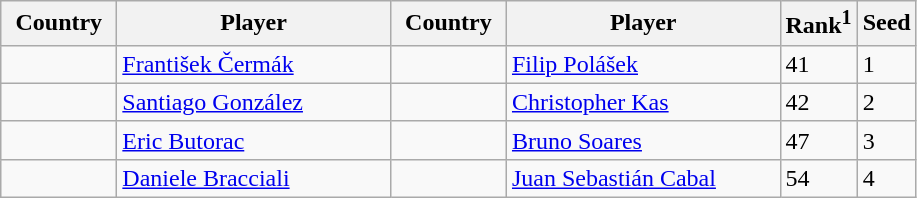<table class="sortable wikitable">
<tr>
<th width="70">Country</th>
<th width="175">Player</th>
<th width="70">Country</th>
<th width="175">Player</th>
<th>Rank<sup>1</sup></th>
<th>Seed</th>
</tr>
<tr>
<td></td>
<td><a href='#'>František Čermák</a></td>
<td></td>
<td><a href='#'>Filip Polášek</a></td>
<td>41</td>
<td>1</td>
</tr>
<tr>
<td></td>
<td><a href='#'>Santiago González</a></td>
<td></td>
<td><a href='#'>Christopher Kas</a></td>
<td>42</td>
<td>2</td>
</tr>
<tr>
<td></td>
<td><a href='#'>Eric Butorac</a></td>
<td></td>
<td><a href='#'>Bruno Soares</a></td>
<td>47</td>
<td>3</td>
</tr>
<tr>
<td></td>
<td><a href='#'>Daniele Bracciali</a></td>
<td></td>
<td><a href='#'>Juan Sebastián Cabal</a></td>
<td>54</td>
<td>4</td>
</tr>
</table>
